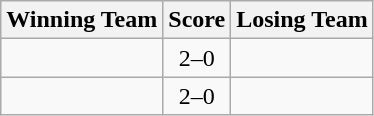<table class=wikitable style="border:1px solid #AAAAAA;">
<tr>
<th>Winning Team</th>
<th>Score</th>
<th>Losing Team</th>
</tr>
<tr>
<td><strong></strong></td>
<td align="center">2–0</td>
<td></td>
</tr>
<tr>
<td><strong></strong></td>
<td align="center">2–0</td>
<td></td>
</tr>
</table>
